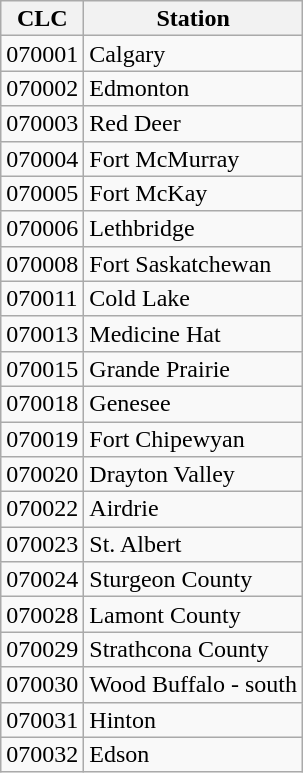<table class="wikitable" style="line-height: 100%;">
<tr>
<th>CLC</th>
<th>Station</th>
</tr>
<tr>
<td>070001</td>
<td>Calgary</td>
</tr>
<tr>
<td>070002</td>
<td>Edmonton</td>
</tr>
<tr>
<td>070003</td>
<td>Red Deer</td>
</tr>
<tr>
<td>070004</td>
<td>Fort McMurray</td>
</tr>
<tr>
<td>070005</td>
<td>Fort McKay</td>
</tr>
<tr>
<td>070006</td>
<td>Lethbridge</td>
</tr>
<tr>
<td>070008</td>
<td>Fort Saskatchewan</td>
</tr>
<tr>
<td>070011</td>
<td>Cold Lake</td>
</tr>
<tr>
<td>070013</td>
<td>Medicine Hat</td>
</tr>
<tr>
<td>070015</td>
<td>Grande Prairie</td>
</tr>
<tr>
<td>070018</td>
<td>Genesee</td>
</tr>
<tr>
<td>070019</td>
<td>Fort Chipewyan</td>
</tr>
<tr>
<td>070020</td>
<td>Drayton Valley</td>
</tr>
<tr>
<td>070022</td>
<td>Airdrie</td>
</tr>
<tr>
<td>070023</td>
<td>St. Albert</td>
</tr>
<tr>
<td>070024</td>
<td>Sturgeon County</td>
</tr>
<tr>
<td>070028</td>
<td>Lamont County</td>
</tr>
<tr>
<td>070029</td>
<td>Strathcona County</td>
</tr>
<tr>
<td>070030</td>
<td>Wood Buffalo - south</td>
</tr>
<tr>
<td>070031</td>
<td>Hinton</td>
</tr>
<tr>
<td>070032</td>
<td>Edson</td>
</tr>
</table>
